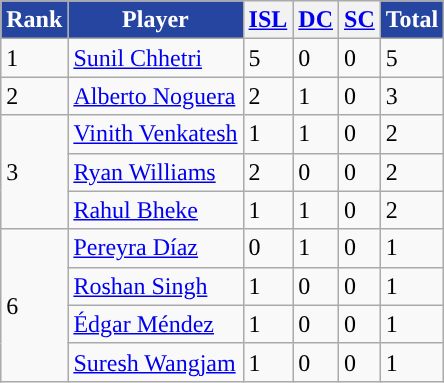<table class="wikitable">
<tr>
<th scope="col" style="background:#2545A0; color:#FFFFFF; ">Rank</th>
<th scope="col" style="background:#2545A0; color:#FFFFFF; ">Player</th>
<th><a href='#'>ISL</a></th>
<th><a href='#'>DC</a></th>
<th><a href='#'>SC</a></th>
<th scope="col" style="background:#2545A0; color:#FFFFFF; ">Total</th>
</tr>
<tr>
<td>1</td>
<td> <a href='#'>Sunil Chhetri</a></td>
<td>5</td>
<td>0</td>
<td>0</td>
<td>5</td>
</tr>
<tr>
<td>2</td>
<td> <a href='#'>Alberto Noguera</a></td>
<td>2</td>
<td>1</td>
<td>0</td>
<td>3</td>
</tr>
<tr>
<td rowspan="3">3</td>
<td> <a href='#'>Vinith Venkatesh</a></td>
<td>1</td>
<td>1</td>
<td>0</td>
<td>2</td>
</tr>
<tr>
<td> <a href='#'>Ryan Williams</a></td>
<td>2</td>
<td>0</td>
<td>0</td>
<td>2</td>
</tr>
<tr>
<td> <a href='#'>Rahul Bheke</a></td>
<td>1</td>
<td>1</td>
<td>0</td>
<td>2</td>
</tr>
<tr>
<td rowspan="4">6</td>
<td> <a href='#'>Pereyra Díaz</a></td>
<td>0</td>
<td>1</td>
<td>0</td>
<td>1</td>
</tr>
<tr>
<td> <a href='#'>Roshan Singh</a></td>
<td>1</td>
<td>0</td>
<td>0</td>
<td>1</td>
</tr>
<tr>
<td> <a href='#'>Édgar Méndez</a></td>
<td>1</td>
<td>0</td>
<td>0</td>
<td>1</td>
</tr>
<tr>
<td> <a href='#'>Suresh Wangjam</a></td>
<td>1</td>
<td>0</td>
<td>0</td>
<td>1</td>
</tr>
</table>
